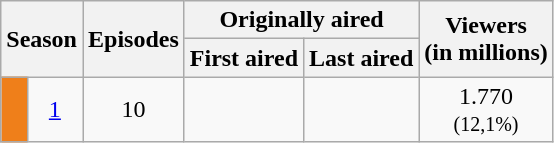<table class="wikitable" style="text-align:center">
<tr>
<th colspan="2" rowspan="2">Season</th>
<th rowspan="2">Episodes</th>
<th colspan="2">Originally aired</th>
<th rowspan="2">Viewers<br>(in millions)</th>
</tr>
<tr>
<th>First aired</th>
<th>Last aired</th>
</tr>
<tr>
<td style="background:#EF7F1A;"></td>
<td><a href='#'>1</a></td>
<td>10</td>
<td></td>
<td></td>
<td>1.770<br><small>(12,1%)</small></td>
</tr>
</table>
